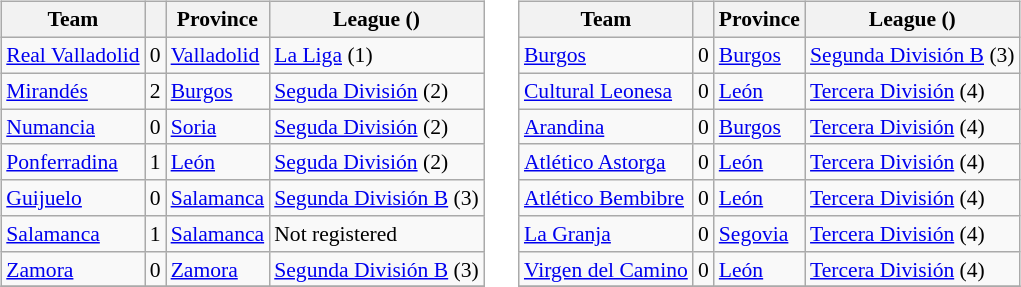<table>
<tr style="vertical-align: top;">
<td><br><table class="wikitable" style="font-size: 90%">
<tr>
<th>Team</th>
<th></th>
<th>Province</th>
<th>League ()</th>
</tr>
<tr>
<td><a href='#'>Real Valladolid</a></td>
<td align="center">0</td>
<td><a href='#'>Valladolid</a></td>
<td><a href='#'>La Liga</a> (1)</td>
</tr>
<tr>
<td><a href='#'>Mirandés</a></td>
<td align="center">2</td>
<td><a href='#'>Burgos</a></td>
<td><a href='#'>Seguda División</a> (2)</td>
</tr>
<tr>
<td><a href='#'>Numancia</a></td>
<td align="center">0</td>
<td><a href='#'>Soria</a></td>
<td><a href='#'>Seguda División</a> (2)</td>
</tr>
<tr>
<td><a href='#'>Ponferradina</a></td>
<td align="center">1</td>
<td><a href='#'>León</a></td>
<td><a href='#'>Seguda División</a> (2)</td>
</tr>
<tr>
<td><a href='#'>Guijuelo</a></td>
<td align="center">0</td>
<td><a href='#'>Salamanca</a></td>
<td><a href='#'>Segunda División B</a> (3)</td>
</tr>
<tr>
<td><a href='#'>Salamanca</a></td>
<td align="center">1</td>
<td><a href='#'>Salamanca</a></td>
<td>Not registered</td>
</tr>
<tr>
<td><a href='#'>Zamora</a></td>
<td align="center">0</td>
<td><a href='#'>Zamora</a></td>
<td><a href='#'>Segunda División B</a> (3)</td>
</tr>
<tr>
</tr>
</table>
</td>
<td></td>
<td><br><table class="wikitable" style="font-size: 90%">
<tr>
<th>Team</th>
<th></th>
<th>Province</th>
<th>League ()</th>
</tr>
<tr>
<td><a href='#'>Burgos</a></td>
<td align="center">0</td>
<td><a href='#'>Burgos</a></td>
<td><a href='#'>Segunda División B</a> (3)</td>
</tr>
<tr>
<td><a href='#'>Cultural Leonesa</a></td>
<td align="center">0</td>
<td><a href='#'>León</a></td>
<td><a href='#'>Tercera División</a> (4)</td>
</tr>
<tr>
<td><a href='#'>Arandina</a></td>
<td align="center">0</td>
<td><a href='#'>Burgos</a></td>
<td><a href='#'>Tercera División</a> (4)</td>
</tr>
<tr>
<td><a href='#'>Atlético Astorga</a></td>
<td align="center">0</td>
<td><a href='#'>León</a></td>
<td><a href='#'>Tercera División</a> (4)</td>
</tr>
<tr>
<td><a href='#'>Atlético Bembibre</a></td>
<td align="center">0</td>
<td><a href='#'>León</a></td>
<td><a href='#'>Tercera División</a> (4)</td>
</tr>
<tr>
<td><a href='#'>La Granja</a></td>
<td align="center">0</td>
<td><a href='#'>Segovia</a></td>
<td><a href='#'>Tercera División</a> (4)</td>
</tr>
<tr>
<td><a href='#'>Virgen del Camino</a></td>
<td align="center">0</td>
<td><a href='#'>León</a></td>
<td><a href='#'>Tercera División</a> (4)</td>
</tr>
<tr>
</tr>
</table>
</td>
</tr>
</table>
